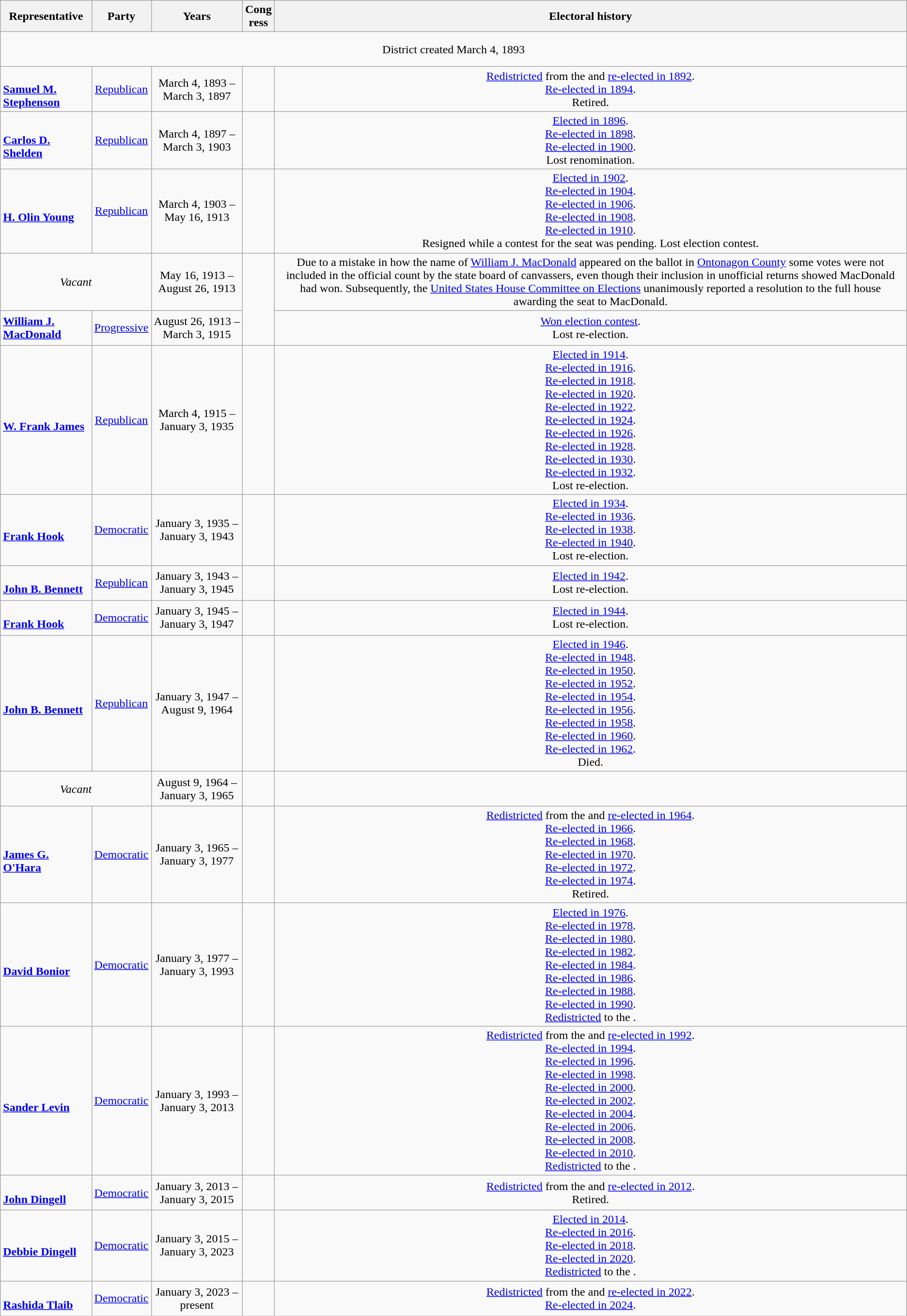<table class=wikitable style="text-align:center">
<tr>
<th>Representative</th>
<th>Party</th>
<th>Years</th>
<th>Cong<br>ress</th>
<th>Electoral history</th>
</tr>
<tr style="height:3em">
<td colspan=5>District created March 4, 1893</td>
</tr>
<tr style="height:3em">
<td align=left><br><strong><a href='#'>Samuel M. Stephenson</a></strong><br></td>
<td><a href='#'>Republican</a></td>
<td nowrap>March 4, 1893 –<br>March 3, 1897</td>
<td nowrap></td>
<td><a href='#'>Redistricted</a> from the  and <a href='#'>re-elected in 1892</a>.<br><a href='#'>Re-elected in 1894</a>.<br>Retired.</td>
</tr>
<tr style="height:3em">
<td align=left><br><strong><a href='#'>Carlos D. Shelden</a></strong><br></td>
<td><a href='#'>Republican</a></td>
<td nowrap>March 4, 1897 –<br>March 3, 1903</td>
<td nowrap></td>
<td><a href='#'>Elected in 1896</a>.<br><a href='#'>Re-elected in 1898</a>.<br><a href='#'>Re-elected in 1900</a>.<br>Lost renomination.</td>
</tr>
<tr style="height:3em">
<td align=left><br><strong><a href='#'>H. Olin Young</a></strong><br></td>
<td><a href='#'>Republican</a></td>
<td nowrap>March 4, 1903 –<br>May 16, 1913</td>
<td nowrap></td>
<td><a href='#'>Elected in 1902</a>.<br><a href='#'>Re-elected in 1904</a>.<br><a href='#'>Re-elected in 1906</a>.<br><a href='#'>Re-elected in 1908</a>.<br><a href='#'>Re-elected in 1910</a>.<br>Resigned while a contest for the seat was pending. Lost election contest.</td>
</tr>
<tr style="height:3em">
<td colspan=2><em>Vacant</em></td>
<td nowrap>May 16, 1913 –<br>August 26, 1913</td>
<td rowspan=2></td>
<td>Due to a mistake in how the name of <a href='#'>William J. MacDonald</a> appeared on the ballot in <a href='#'>Ontonagon County</a> some votes were not included in the official count by the state board of canvassers, even though their inclusion in unofficial returns showed MacDonald had won. Subsequently, the <a href='#'>United States House Committee on Elections</a> unanimously reported a resolution to the full house awarding the seat to MacDonald.</td>
</tr>
<tr style="height:3em">
<td align=left><strong><a href='#'>William J. MacDonald</a></strong><br></td>
<td><a href='#'>Progressive</a></td>
<td nowrap>August 26, 1913 –<br>March 3, 1915</td>
<td><a href='#'>Won election contest</a>.<br>Lost re-election.</td>
</tr>
<tr style="height:3em">
<td align=left><br><strong><a href='#'>W. Frank James</a></strong><br></td>
<td><a href='#'>Republican</a></td>
<td nowrap>March 4, 1915 –<br>January 3, 1935</td>
<td nowrap></td>
<td><a href='#'>Elected in 1914</a>.<br><a href='#'>Re-elected in 1916</a>.<br><a href='#'>Re-elected in 1918</a>.<br><a href='#'>Re-elected in 1920</a>.<br><a href='#'>Re-elected in 1922</a>.<br><a href='#'>Re-elected in 1924</a>.<br><a href='#'>Re-elected in 1926</a>.<br><a href='#'>Re-elected in 1928</a>.<br><a href='#'>Re-elected in 1930</a>.<br><a href='#'>Re-elected in 1932</a>.<br>Lost re-election.</td>
</tr>
<tr style="height:3em">
<td align=left><br><strong><a href='#'>Frank Hook</a></strong><br></td>
<td><a href='#'>Democratic</a></td>
<td nowrap>January 3, 1935 –<br>January 3, 1943</td>
<td nowrap></td>
<td><a href='#'>Elected in 1934</a>.<br><a href='#'>Re-elected in 1936</a>.<br><a href='#'>Re-elected in 1938</a>.<br><a href='#'>Re-elected in 1940</a>.<br>Lost re-election.</td>
</tr>
<tr style="height:3em">
<td align=left><br><strong><a href='#'>John B. Bennett</a></strong><br></td>
<td><a href='#'>Republican</a></td>
<td nowrap>January 3, 1943 –<br>January 3, 1945</td>
<td></td>
<td><a href='#'>Elected in 1942</a>.<br>Lost re-election.</td>
</tr>
<tr style="height:3em">
<td align=left><br><strong><a href='#'>Frank Hook</a></strong><br></td>
<td><a href='#'>Democratic</a></td>
<td nowrap>January 3, 1945 –<br>January 3, 1947</td>
<td></td>
<td><a href='#'>Elected in 1944</a>.<br>Lost re-election.</td>
</tr>
<tr style="height:3em">
<td align=left><br><strong><a href='#'>John B. Bennett</a></strong><br></td>
<td><a href='#'>Republican</a></td>
<td nowrap>January 3, 1947 –<br>August 9, 1964</td>
<td nowrap></td>
<td><a href='#'>Elected in 1946</a>.<br><a href='#'>Re-elected in 1948</a>.<br><a href='#'>Re-elected in 1950</a>.<br><a href='#'>Re-elected in 1952</a>.<br><a href='#'>Re-elected in 1954</a>.<br><a href='#'>Re-elected in 1956</a>.<br><a href='#'>Re-elected in 1958</a>.<br><a href='#'>Re-elected in 1960</a>.<br><a href='#'>Re-elected in 1962</a>.<br>Died.</td>
</tr>
<tr style="height:3em">
<td colspan=2><em>Vacant</em></td>
<td nowrap>August 9, 1964 –<br>January 3, 1965</td>
<td></td>
<td></td>
</tr>
<tr style="height:3em">
<td align=left><br><strong><a href='#'>James G. O'Hara</a></strong><br></td>
<td><a href='#'>Democratic</a></td>
<td nowrap>January 3, 1965 –<br>January 3, 1977</td>
<td nowrap></td>
<td><a href='#'>Redistricted</a> from the  and <a href='#'>re-elected in 1964</a>.<br><a href='#'>Re-elected in 1966</a>.<br><a href='#'>Re-elected in 1968</a>.<br><a href='#'>Re-elected in 1970</a>.<br><a href='#'>Re-elected in 1972</a>.<br><a href='#'>Re-elected in 1974</a>.<br>Retired.</td>
</tr>
<tr style="height:3em">
<td align=left><br><strong><a href='#'>David Bonior</a></strong><br></td>
<td><a href='#'>Democratic</a></td>
<td nowrap>January 3, 1977 –<br>January 3, 1993</td>
<td nowrap></td>
<td><a href='#'>Elected in 1976</a>.<br><a href='#'>Re-elected in 1978</a>.<br><a href='#'>Re-elected in 1980</a>.<br><a href='#'>Re-elected in 1982</a>.<br><a href='#'>Re-elected in 1984</a>.<br><a href='#'>Re-elected in 1986</a>.<br><a href='#'>Re-elected in 1988</a>.<br><a href='#'>Re-elected in 1990</a>.<br><a href='#'>Redistricted</a> to the .</td>
</tr>
<tr style="height:3em">
<td align=left><br><strong><a href='#'>Sander Levin</a></strong><br></td>
<td><a href='#'>Democratic</a></td>
<td nowrap>January 3, 1993 –<br>January 3, 2013</td>
<td nowrap></td>
<td><a href='#'>Redistricted</a> from the  and <a href='#'>re-elected in 1992</a>.<br><a href='#'>Re-elected in 1994</a>.<br><a href='#'>Re-elected in 1996</a>.<br><a href='#'>Re-elected in 1998</a>.<br><a href='#'>Re-elected in 2000</a>.<br><a href='#'>Re-elected in 2002</a>.<br><a href='#'>Re-elected in 2004</a>.<br><a href='#'>Re-elected in 2006</a>.<br><a href='#'>Re-elected in 2008</a>.<br><a href='#'>Re-elected in 2010</a>.<br><a href='#'>Redistricted</a> to the .</td>
</tr>
<tr style="height:3em">
<td align=left><br><strong><a href='#'>John Dingell</a></strong></td>
<td><a href='#'>Democratic</a></td>
<td nowrap>January 3, 2013 –<br>January 3, 2015</td>
<td></td>
<td><a href='#'>Redistricted</a> from the  and <a href='#'>re-elected in 2012</a>.<br>Retired.</td>
</tr>
<tr style="height:3em">
<td align=left><br><strong><a href='#'>Debbie Dingell</a></strong><br></td>
<td><a href='#'>Democratic</a></td>
<td nowrap>January 3, 2015 –<br>January 3, 2023</td>
<td></td>
<td><a href='#'>Elected in 2014</a>.<br><a href='#'>Re-elected in 2016</a>.<br><a href='#'>Re-elected in 2018</a>.<br><a href='#'>Re-elected in 2020</a>.<br><a href='#'>Redistricted</a> to the .</td>
</tr>
<tr style="height:3em">
<td align=left><br><strong><a href='#'>Rashida Tlaib</a></strong><br></td>
<td><a href='#'>Democratic</a></td>
<td nowrap>January 3, 2023 –<br>present</td>
<td></td>
<td><a href='#'>Redistricted</a> from the  and <a href='#'>re-elected in 2022</a>.<br><a href='#'>Re-elected in 2024</a>.</td>
</tr>
</table>
